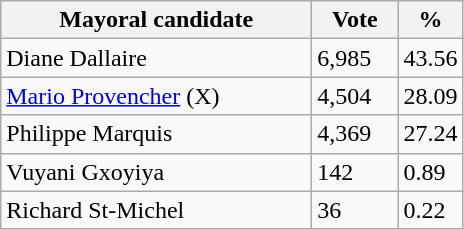<table class="wikitable">
<tr>
<th bgcolor="#DDDDFF" width="200px">Mayoral candidate</th>
<th bgcolor="#DDDDFF" width="50px">Vote</th>
<th bgcolor="#DDDDFF" width="30px">%</th>
</tr>
<tr>
<td>Diane Dallaire</td>
<td>6,985</td>
<td>43.56</td>
</tr>
<tr>
<td><a href='#'>Mario Provencher</a> (X)</td>
<td>4,504</td>
<td>28.09</td>
</tr>
<tr>
<td>Philippe Marquis</td>
<td>4,369</td>
<td>27.24</td>
</tr>
<tr>
<td>Vuyani Gxoyiya</td>
<td>142</td>
<td>0.89</td>
</tr>
<tr>
<td>Richard St-Michel</td>
<td>36</td>
<td>0.22</td>
</tr>
</table>
